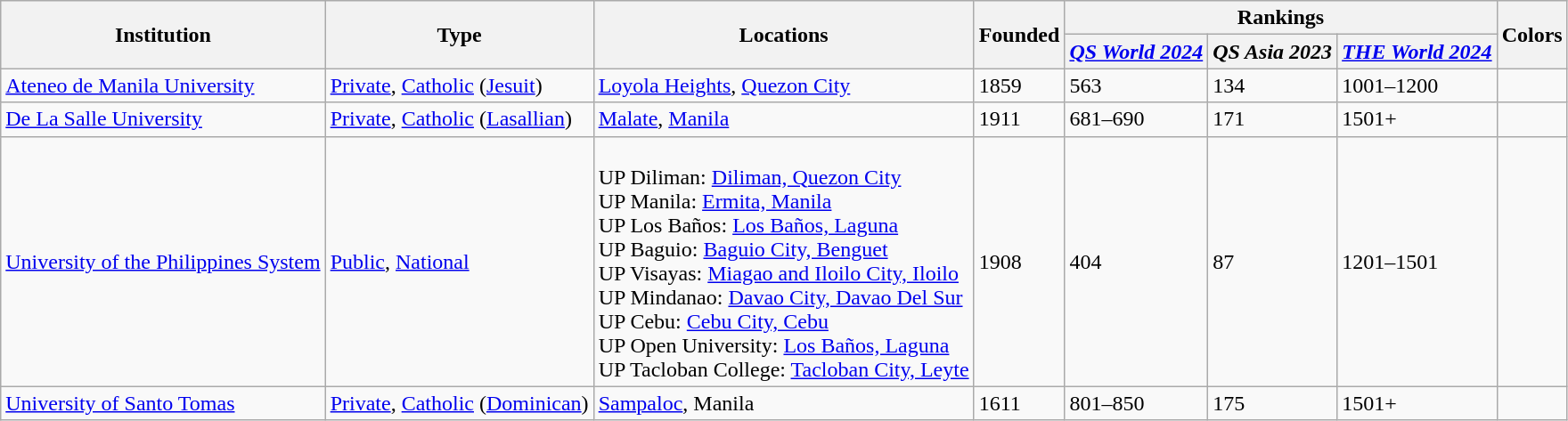<table class="wikitable sortable">
<tr>
<th rowspan="2">Institution</th>
<th rowspan="2">Type</th>
<th rowspan="2">Locations</th>
<th rowspan="2">Founded</th>
<th colspan="3">Rankings</th>
<th rowspan="2" class=unsortable>Colors</th>
</tr>
<tr>
<th><em><a href='#'>QS World 2024</a></em></th>
<th><em>QS Asia 2023</em></th>
<th><em><a href='#'>THE World 2024</a></em></th>
</tr>
<tr>
<td><a href='#'>Ateneo de Manila University</a></td>
<td><a href='#'>Private</a>, <a href='#'>Catholic</a> (<a href='#'>Jesuit</a>)</td>
<td><a href='#'>Loyola Heights</a>, <a href='#'>Quezon City</a></td>
<td>1859</td>
<td>563</td>
<td>134</td>
<td>1001–1200</td>
<td></td>
</tr>
<tr>
<td><a href='#'>De La Salle University</a></td>
<td><a href='#'>Private</a>, <a href='#'>Catholic</a> (<a href='#'>Lasallian</a>)</td>
<td><a href='#'>Malate</a>, <a href='#'>Manila</a></td>
<td>1911</td>
<td>681–690</td>
<td>171</td>
<td>1501+</td>
<td></td>
</tr>
<tr>
<td><a href='#'>University of the Philippines System</a></td>
<td><a href='#'>Public</a>, <a href='#'>National</a></td>
<td><br>UP Diliman: <a href='#'>Diliman, Quezon City</a> <br>UP Manila: <a href='#'>Ermita, Manila</a><br>UP Los Baños: <a href='#'>Los Baños, Laguna</a><br>UP Baguio: <a href='#'>Baguio City, Benguet</a><br>UP Visayas: <a href='#'>Miagao and Iloilo City, Iloilo</a><br>UP Mindanao: <a href='#'>Davao City, Davao Del Sur</a><br>UP Cebu: <a href='#'>Cebu City, Cebu</a><br>UP Open University: <a href='#'>Los Baños, Laguna</a><br>UP Tacloban College: <a href='#'>Tacloban City, Leyte</a></td>
<td>1908</td>
<td>404</td>
<td>87</td>
<td>1201–1501</td>
<td></td>
</tr>
<tr>
<td><a href='#'>University of Santo Tomas</a></td>
<td><a href='#'>Private</a>, <a href='#'>Catholic</a> (<a href='#'>Dominican</a>)</td>
<td><a href='#'>Sampaloc</a>, Manila</td>
<td>1611</td>
<td>801–850</td>
<td>175</td>
<td>1501+</td>
<td></td>
</tr>
</table>
